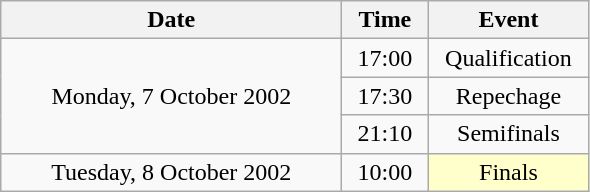<table class = "wikitable" style="text-align:center;">
<tr>
<th width=220>Date</th>
<th width=50>Time</th>
<th width=100>Event</th>
</tr>
<tr>
<td rowspan=3>Monday, 7 October 2002</td>
<td>17:00</td>
<td>Qualification</td>
</tr>
<tr>
<td>17:30</td>
<td>Repechage</td>
</tr>
<tr>
<td>21:10</td>
<td>Semifinals</td>
</tr>
<tr>
<td>Tuesday, 8 October 2002</td>
<td>10:00</td>
<td bgcolor=ffffcc>Finals</td>
</tr>
</table>
